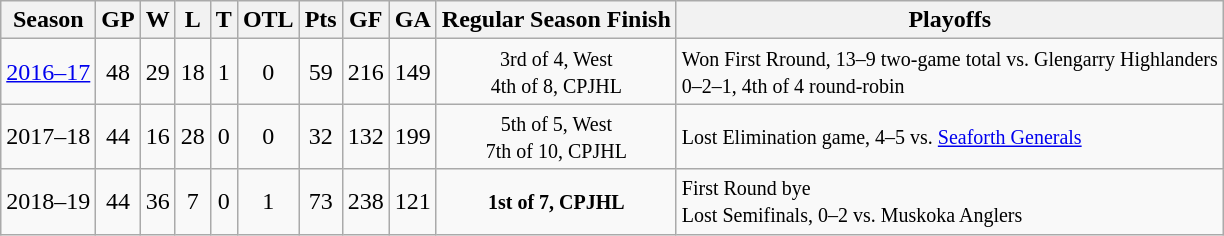<table class="wikitable" style="text-align:center">
<tr>
<th>Season</th>
<th>GP</th>
<th>W</th>
<th>L</th>
<th>T</th>
<th>OTL</th>
<th>Pts</th>
<th>GF</th>
<th>GA</th>
<th>Regular Season Finish</th>
<th>Playoffs</th>
</tr>
<tr>
<td><a href='#'>2016–17</a></td>
<td>48</td>
<td>29</td>
<td>18</td>
<td>1</td>
<td>0</td>
<td>59</td>
<td>216</td>
<td>149</td>
<td><small>3rd of 4, West<br>4th of 8, CPJHL</small></td>
<td align=left><small>Won First Rround, 13–9 two-game total vs. Glengarry Highlanders<br>0–2–1, 4th of 4 round-robin<br></small></td>
</tr>
<tr>
<td>2017–18</td>
<td>44</td>
<td>16</td>
<td>28</td>
<td>0</td>
<td>0</td>
<td>32</td>
<td>132</td>
<td>199</td>
<td><small>5th of 5, West<br>7th of 10, CPJHL</small></td>
<td align=left><small>Lost Elimination game, 4–5 vs. <a href='#'>Seaforth Generals</a></small></td>
</tr>
<tr>
<td>2018–19</td>
<td>44</td>
<td>36</td>
<td>7</td>
<td>0</td>
<td>1</td>
<td>73</td>
<td>238</td>
<td>121</td>
<td><small><strong>1st of 7, CPJHL</strong></small></td>
<td align=left><small>First Round bye<br>Lost Semifinals, 0–2 vs. Muskoka Anglers</small></td>
</tr>
</table>
